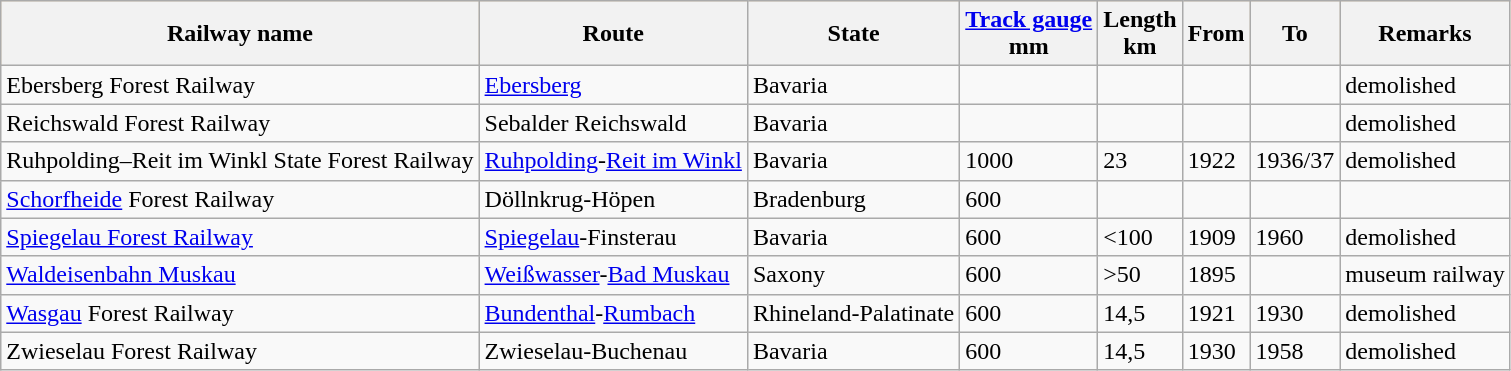<table class="wikitable">
<tr style="background:#ffdead;">
<th>Railway name</th>
<th>Route</th>
<th>State</th>
<th><a href='#'>Track gauge</a><br>mm</th>
<th>Length<br>km</th>
<th>From</th>
<th>To</th>
<th>Remarks</th>
</tr>
<tr>
<td>Ebersberg Forest Railway</td>
<td><a href='#'>Ebersberg</a></td>
<td>Bavaria</td>
<td></td>
<td></td>
<td></td>
<td></td>
<td>demolished</td>
</tr>
<tr>
<td>Reichswald Forest Railway</td>
<td>Sebalder Reichswald</td>
<td>Bavaria</td>
<td></td>
<td></td>
<td></td>
<td></td>
<td>demolished</td>
</tr>
<tr>
<td>Ruhpolding–Reit im Winkl State Forest Railway</td>
<td><a href='#'>Ruhpolding</a>-<a href='#'>Reit im Winkl</a></td>
<td>Bavaria</td>
<td>1000</td>
<td>23</td>
<td>1922</td>
<td>1936/37</td>
<td>demolished</td>
</tr>
<tr>
<td><a href='#'>Schorfheide</a> Forest Railway</td>
<td>Döllnkrug-Höpen</td>
<td>Bradenburg</td>
<td>600</td>
<td></td>
<td></td>
<td></td>
<td></td>
</tr>
<tr>
<td><a href='#'>Spiegelau Forest Railway</a></td>
<td><a href='#'>Spiegelau</a>-Finsterau</td>
<td>Bavaria</td>
<td>600</td>
<td><100</td>
<td>1909</td>
<td>1960</td>
<td>demolished</td>
</tr>
<tr>
<td><a href='#'>Waldeisenbahn Muskau</a></td>
<td><a href='#'>Weißwasser</a>-<a href='#'>Bad Muskau</a></td>
<td>Saxony</td>
<td>600</td>
<td>>50</td>
<td>1895</td>
<td></td>
<td>museum railway</td>
</tr>
<tr>
<td><a href='#'>Wasgau</a> Forest Railway</td>
<td><a href='#'>Bundenthal</a>-<a href='#'>Rumbach</a></td>
<td>Rhineland-Palatinate</td>
<td>600</td>
<td>14,5</td>
<td>1921</td>
<td>1930</td>
<td>demolished</td>
</tr>
<tr>
<td>Zwieselau Forest Railway</td>
<td>Zwieselau-Buchenau</td>
<td>Bavaria</td>
<td>600</td>
<td>14,5</td>
<td>1930</td>
<td>1958</td>
<td>demolished</td>
</tr>
</table>
